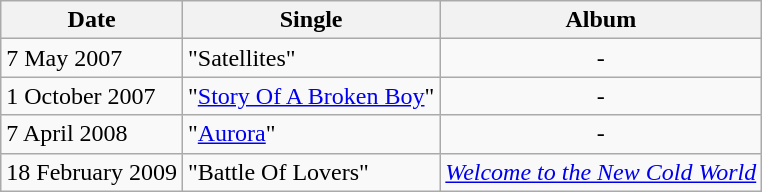<table class="wikitable">
<tr>
<th>Date</th>
<th>Single</th>
<th>Album</th>
</tr>
<tr>
<td>7 May 2007</td>
<td>"Satellites"</td>
<td align="center">-</td>
</tr>
<tr>
<td>1 October 2007</td>
<td>"<a href='#'>Story Of A Broken Boy</a>"</td>
<td align="center">-</td>
</tr>
<tr>
<td>7 April 2008</td>
<td>"<a href='#'>Aurora</a>"</td>
<td align="center">-</td>
</tr>
<tr>
<td>18 February 2009</td>
<td>"Battle Of Lovers"</td>
<td align="center"><em><a href='#'>Welcome to the New Cold World</a></em></td>
</tr>
</table>
